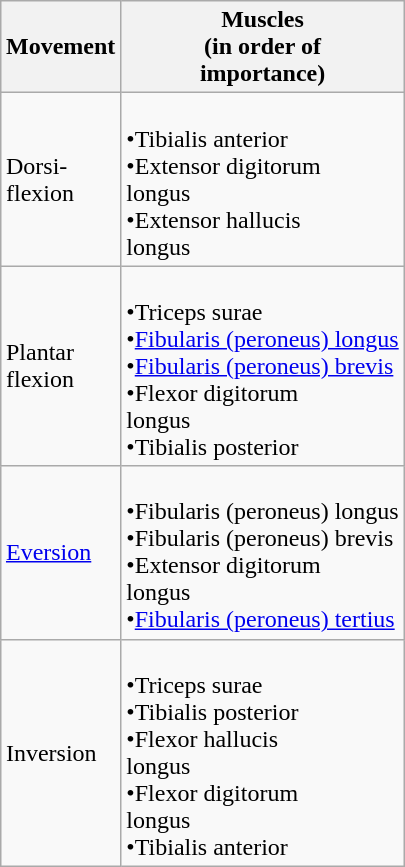<table class="wikitable" style="float:right; margin-left:15px">
<tr>
<th>Movement</th>
<th>Muscles<br>(in order of<br>importance)</th>
</tr>
<tr>
<td>Dorsi-<br>flexion</td>
<td><br>•Tibialis anterior<br>•Extensor digitorum<br>longus<br>•Extensor hallucis<br>longus</td>
</tr>
<tr>
<td>Plantar<br>flexion</td>
<td><br>•Triceps surae<br>•<a href='#'>Fibularis (peroneus) longus</a><br>•<a href='#'>Fibularis (peroneus) brevis</a><br>•Flexor digitorum<br>longus<br>•Tibialis posterior</td>
</tr>
<tr>
<td><a href='#'>Eversion</a></td>
<td><br>•Fibularis (peroneus) longus<br>•Fibularis (peroneus) brevis<br>•Extensor digitorum<br>longus<br>•<a href='#'>Fibularis (peroneus) tertius</a></td>
</tr>
<tr>
<td>Inversion</td>
<td><br>•Triceps surae<br>•Tibialis posterior<br>•Flexor hallucis<br>longus<br>•Flexor digitorum<br>longus<br>•Tibialis anterior</td>
</tr>
</table>
